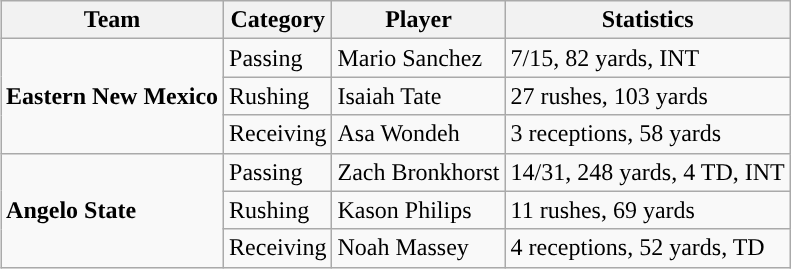<table class="wikitable" style="float: right;">
<tr>
<th>Team</th>
<th>Category</th>
<th>Player</th>
<th>Statistics</th>
</tr>
<tr>
<td rowspan=3><strong>Eastern New Mexico</strong></td>
<td>Passing</td>
<td>Mario Sanchez</td>
<td>7/15, 82 yards, INT</td>
</tr>
<tr>
<td>Rushing</td>
<td>Isaiah Tate</td>
<td>27 rushes, 103 yards</td>
</tr>
<tr>
<td>Receiving</td>
<td>Asa Wondeh</td>
<td>3 receptions, 58 yards</td>
</tr>
<tr>
<td rowspan=3><strong>Angelo State</strong></td>
<td>Passing</td>
<td>Zach Bronkhorst</td>
<td>14/31, 248 yards, 4 TD, INT</td>
</tr>
<tr>
<td>Rushing</td>
<td>Kason Philips</td>
<td>11 rushes, 69 yards</td>
</tr>
<tr>
<td>Receiving</td>
<td>Noah Massey</td>
<td>4 receptions, 52 yards, TD</td>
</tr>
</table>
